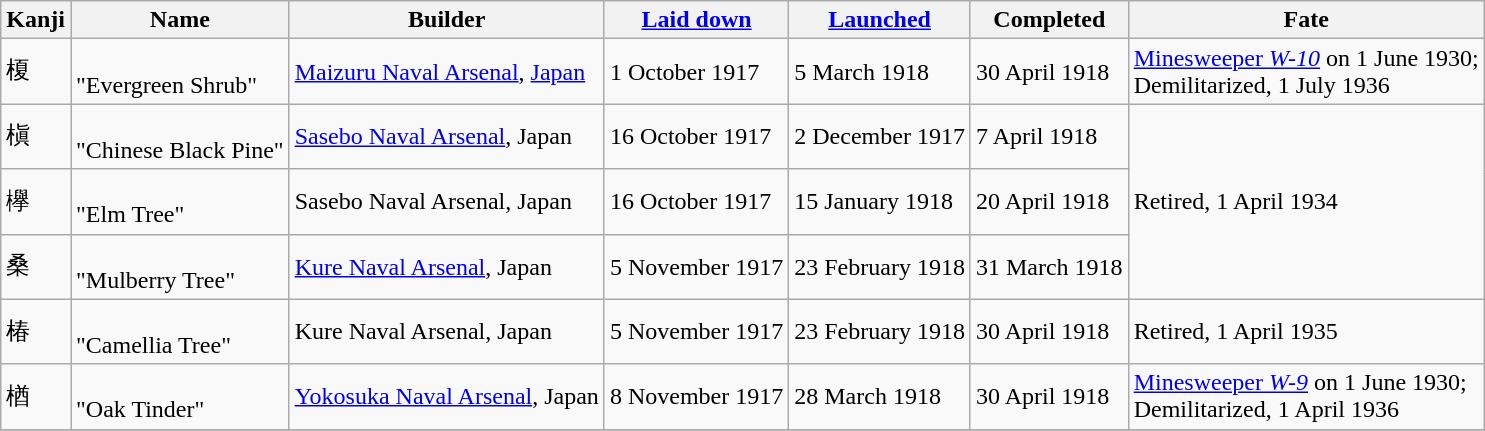<table class="wikitable plainrowheaders">
<tr>
<th scope="col">Kanji</th>
<th scope="col">Name</th>
<th scope="col">Builder</th>
<th scope="col"><a href='#'>Laid down</a></th>
<th scope="col"><a href='#'>Launched</a></th>
<th scope="col">Completed</th>
<th scope="col">Fate</th>
</tr>
<tr>
<td scope="row">榎</td>
<td><br>"Evergreen Shrub"</td>
<td><a href='#'>Maizuru Naval Arsenal</a>, <a href='#'>Japan</a></td>
<td>1 October 1917</td>
<td>5 March 1918</td>
<td>30 April 1918</td>
<td><a href='#'>Minesweeper <em>W-10</em></a> on 1 June 1930;<br> Demilitarized, 1 July 1936</td>
</tr>
<tr>
<td scope="row">槇</td>
<td><br>"Chinese Black Pine"</td>
<td><a href='#'>Sasebo Naval Arsenal</a>, Japan</td>
<td>16 October 1917</td>
<td>2 December 1917</td>
<td>7 April 1918</td>
<td rowspan=3>Retired, 1 April 1934</td>
</tr>
<tr>
<td scope="row">欅</td>
<td><br>"Elm Tree"</td>
<td>Sasebo Naval Arsenal, Japan</td>
<td>16 October 1917</td>
<td>15 January 1918</td>
<td>20 April 1918</td>
</tr>
<tr>
<td scope="row">桑</td>
<td><br>"Mulberry Tree"</td>
<td><a href='#'>Kure Naval Arsenal</a>, Japan</td>
<td>5 November 1917</td>
<td>23 February 1918</td>
<td>31 March 1918</td>
</tr>
<tr>
<td scope="row">椿</td>
<td><br>"Camellia Tree"</td>
<td>Kure Naval Arsenal, Japan</td>
<td>5 November 1917</td>
<td>23 February 1918</td>
<td>30 April 1918</td>
<td>Retired, 1 April 1935</td>
</tr>
<tr>
<td scope="row">楢</td>
<td><br>"Oak Tinder"</td>
<td><a href='#'>Yokosuka Naval Arsenal</a>, Japan</td>
<td>8 November 1917</td>
<td>28 March 1918</td>
<td>30 April 1918</td>
<td><a href='#'>Minesweeper <em>W-9</em></a> on 1 June 1930;<br> Demilitarized, 1 April 1936</td>
</tr>
<tr>
</tr>
</table>
